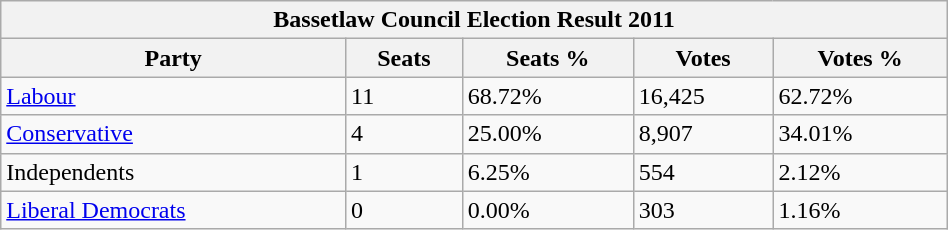<table class="wikitable" border="1" style="margin: 1em auto 1em auto;" width="50%">
<tr>
<th colspan="5">Bassetlaw Council Election Result 2011</th>
</tr>
<tr>
<th>Party</th>
<th>Seats</th>
<th>Seats %</th>
<th>Votes</th>
<th>Votes %</th>
</tr>
<tr>
<td><a href='#'>Labour</a></td>
<td>11</td>
<td>68.72%</td>
<td>16,425</td>
<td>62.72%</td>
</tr>
<tr>
<td><a href='#'>Conservative</a></td>
<td>4</td>
<td>25.00%</td>
<td>8,907</td>
<td>34.01%</td>
</tr>
<tr>
<td>Independents</td>
<td>1</td>
<td>6.25%</td>
<td>554</td>
<td>2.12%</td>
</tr>
<tr>
<td><a href='#'>Liberal Democrats</a></td>
<td>0</td>
<td>0.00%</td>
<td>303</td>
<td>1.16%</td>
</tr>
</table>
